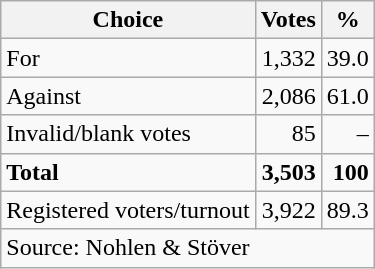<table class=wikitable style=text-align:right>
<tr>
<th>Choice</th>
<th>Votes</th>
<th>%</th>
</tr>
<tr>
<td align=left>For</td>
<td>1,332</td>
<td>39.0</td>
</tr>
<tr>
<td align=left>Against</td>
<td>2,086</td>
<td>61.0</td>
</tr>
<tr>
<td align=left>Invalid/blank votes</td>
<td>85</td>
<td>–</td>
</tr>
<tr>
<td align=left><strong>Total</strong></td>
<td><strong>3,503</strong></td>
<td><strong>100</strong></td>
</tr>
<tr>
<td align=left>Registered voters/turnout</td>
<td>3,922</td>
<td>89.3</td>
</tr>
<tr>
<td align=left colspan=3>Source: Nohlen & Stöver</td>
</tr>
</table>
